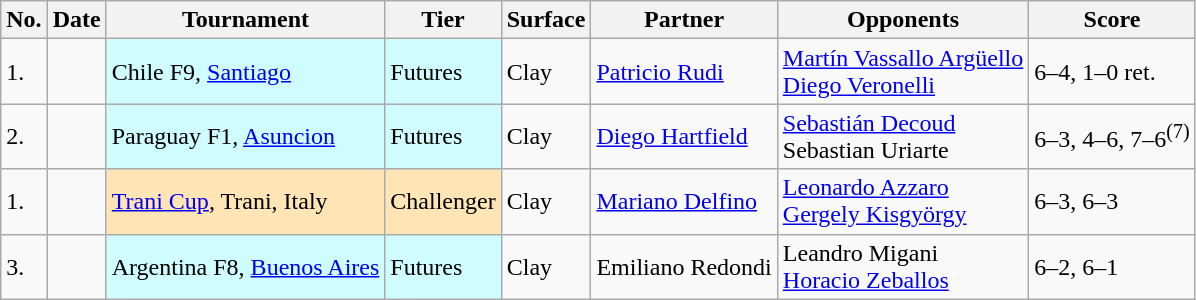<table class="sortable wikitable">
<tr>
<th>No.</th>
<th>Date</th>
<th>Tournament</th>
<th>Tier</th>
<th>Surface</th>
<th>Partner</th>
<th>Opponents</th>
<th class="unsortable">Score</th>
</tr>
<tr>
<td>1.</td>
<td></td>
<td style=background:#cffcff>Chile F9, <a href='#'>Santiago</a></td>
<td style=background:#cffcff>Futures</td>
<td>Clay</td>
<td> <a href='#'>Patricio Rudi</a></td>
<td> <a href='#'>Martín Vassallo Argüello</a> <br> <a href='#'>Diego Veronelli</a></td>
<td>6–4, 1–0 ret.</td>
</tr>
<tr>
<td>2.</td>
<td></td>
<td style=background:#cffcff>Paraguay F1, <a href='#'>Asuncion</a></td>
<td style=background:#cffcff>Futures</td>
<td>Clay</td>
<td> <a href='#'>Diego Hartfield</a></td>
<td> <a href='#'>Sebastián Decoud</a> <br>  Sebastian Uriarte</td>
<td>6–3, 4–6, 7–6<sup>(7)</sup></td>
</tr>
<tr>
<td>1.</td>
<td></td>
<td style="background:moccasin;"><a href='#'>Trani Cup</a>, Trani, Italy</td>
<td style="background:moccasin;">Challenger</td>
<td>Clay</td>
<td> <a href='#'>Mariano Delfino</a></td>
<td> <a href='#'>Leonardo Azzaro</a><br> <a href='#'>Gergely Kisgyörgy</a></td>
<td>6–3, 6–3</td>
</tr>
<tr>
<td>3.</td>
<td></td>
<td style=background:#cffcff>Argentina F8, <a href='#'>Buenos Aires</a></td>
<td style=background:#cffcff>Futures</td>
<td>Clay</td>
<td> Emiliano Redondi</td>
<td> Leandro Migani <br>  <a href='#'>Horacio Zeballos</a></td>
<td>6–2, 6–1</td>
</tr>
</table>
